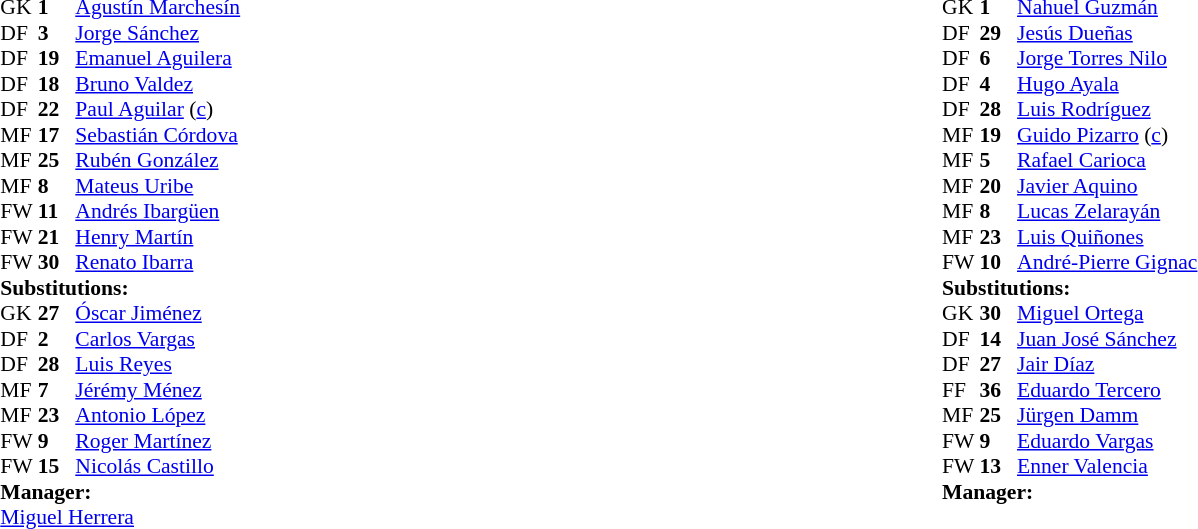<table style="width:100%;">
<tr>
<td valign=top width=50%><br><table cellspacing="0" cellpadding="0" style="font-size:90%; margin:auto;">
<tr>
<th width=25></th>
<th width=25></th>
</tr>
<tr>
<td>GK</td>
<td><strong>1</strong></td>
<td> <a href='#'>Agustín Marchesín</a></td>
</tr>
<tr>
<td>DF</td>
<td><strong>3</strong></td>
<td> <a href='#'>Jorge Sánchez</a></td>
</tr>
<tr>
<td>DF</td>
<td><strong>19</strong></td>
<td> <a href='#'>Emanuel Aguilera</a></td>
<td></td>
</tr>
<tr>
<td>DF</td>
<td><strong>18</strong></td>
<td> <a href='#'>Bruno Valdez</a></td>
</tr>
<tr>
<td>DF</td>
<td><strong>22</strong></td>
<td> <a href='#'>Paul Aguilar</a> (<a href='#'>c</a>)</td>
</tr>
<tr>
<td>MF</td>
<td><strong>17</strong></td>
<td> <a href='#'>Sebastián Córdova</a></td>
</tr>
<tr>
<td>MF</td>
<td><strong>25</strong></td>
<td> <a href='#'>Rubén González</a></td>
</tr>
<tr>
<td>MF</td>
<td><strong>8</strong></td>
<td> <a href='#'>Mateus Uribe</a></td>
</tr>
<tr>
<td>FW</td>
<td><strong>11</strong></td>
<td> <a href='#'>Andrés Ibargüen</a></td>
<td></td>
<td></td>
</tr>
<tr>
<td>FW</td>
<td><strong>21</strong></td>
<td> <a href='#'>Henry Martín</a></td>
<td></td>
<td></td>
</tr>
<tr>
<td>FW</td>
<td><strong>30</strong></td>
<td> <a href='#'>Renato Ibarra</a></td>
<td></td>
<td></td>
</tr>
<tr>
<td colspan=3><strong>Substitutions:</strong></td>
</tr>
<tr>
<td>GK</td>
<td><strong>27</strong></td>
<td> <a href='#'>Óscar Jiménez</a></td>
</tr>
<tr>
<td>DF</td>
<td><strong>2</strong></td>
<td> <a href='#'>Carlos Vargas</a></td>
</tr>
<tr>
<td>DF</td>
<td><strong>28</strong></td>
<td> <a href='#'>Luis Reyes</a></td>
</tr>
<tr>
<td>MF</td>
<td><strong>7</strong></td>
<td> <a href='#'>Jérémy Ménez</a></td>
<td></td>
<td></td>
</tr>
<tr>
<td>MF</td>
<td><strong>23</strong></td>
<td> <a href='#'>Antonio López</a></td>
</tr>
<tr>
<td>FW</td>
<td><strong>9</strong></td>
<td> <a href='#'>Roger Martínez</a></td>
<td></td>
<td></td>
</tr>
<tr>
<td>FW</td>
<td><strong>15</strong></td>
<td> <a href='#'>Nicolás Castillo</a></td>
<td></td>
<td></td>
</tr>
<tr>
<td colspan=3><strong>Manager:</strong></td>
</tr>
<tr>
<td colspan=4> <a href='#'>Miguel Herrera</a></td>
</tr>
</table>
</td>
<td valign=top></td>
<td valign=top width=50%><br><table cellspacing="0" cellpadding="0" style="font-size:90%; margin:auto;">
<tr>
<th width=25></th>
<th width=25></th>
</tr>
<tr>
<td>GK</td>
<td><strong>1</strong></td>
<td> <a href='#'>Nahuel Guzmán</a></td>
</tr>
<tr>
<td>DF</td>
<td><strong>29</strong></td>
<td> <a href='#'>Jesús Dueñas</a></td>
<td></td>
</tr>
<tr>
<td>DF</td>
<td><strong>6</strong></td>
<td> <a href='#'>Jorge Torres Nilo</a></td>
<td></td>
</tr>
<tr>
<td>DF</td>
<td><strong>4</strong></td>
<td> <a href='#'>Hugo Ayala</a></td>
<td></td>
</tr>
<tr>
<td>DF</td>
<td><strong>28</strong></td>
<td> <a href='#'>Luis Rodríguez</a></td>
</tr>
<tr>
<td>MF</td>
<td><strong>19</strong></td>
<td> <a href='#'>Guido Pizarro</a> (<a href='#'>c</a>)</td>
</tr>
<tr>
<td>MF</td>
<td><strong>5</strong></td>
<td> <a href='#'>Rafael Carioca</a></td>
</tr>
<tr>
<td>MF</td>
<td><strong>20</strong></td>
<td> <a href='#'>Javier Aquino</a></td>
</tr>
<tr>
<td>MF</td>
<td><strong>8</strong></td>
<td> <a href='#'>Lucas Zelarayán</a></td>
<td></td>
<td></td>
</tr>
<tr>
<td>MF</td>
<td><strong>23</strong></td>
<td> <a href='#'>Luis Quiñones</a></td>
<td></td>
<td></td>
</tr>
<tr>
<td>FW</td>
<td><strong>10</strong></td>
<td> <a href='#'>André-Pierre Gignac</a></td>
</tr>
<tr>
<td colspan=3><strong>Substitutions:</strong></td>
</tr>
<tr>
<td>GK</td>
<td><strong>30</strong></td>
<td> <a href='#'>Miguel Ortega</a></td>
</tr>
<tr>
<td>DF</td>
<td><strong>14</strong></td>
<td> <a href='#'>Juan José Sánchez</a></td>
</tr>
<tr>
<td>DF</td>
<td><strong>27</strong></td>
<td> <a href='#'>Jair Díaz</a></td>
</tr>
<tr>
<td>FF</td>
<td><strong>36</strong></td>
<td> <a href='#'>Eduardo Tercero</a></td>
</tr>
<tr>
<td>MF</td>
<td><strong>25</strong></td>
<td> <a href='#'>Jürgen Damm</a></td>
<td></td>
<td></td>
</tr>
<tr>
<td>FW</td>
<td><strong>9</strong></td>
<td> <a href='#'>Eduardo Vargas</a></td>
<td></td>
<td></td>
</tr>
<tr>
<td>FW</td>
<td><strong>13</strong></td>
<td> <a href='#'>Enner Valencia</a></td>
</tr>
<tr>
<td colspan=3><strong>Manager:</strong></td>
</tr>
<tr>
<td colspan=4></td>
</tr>
</table>
</td>
</tr>
</table>
